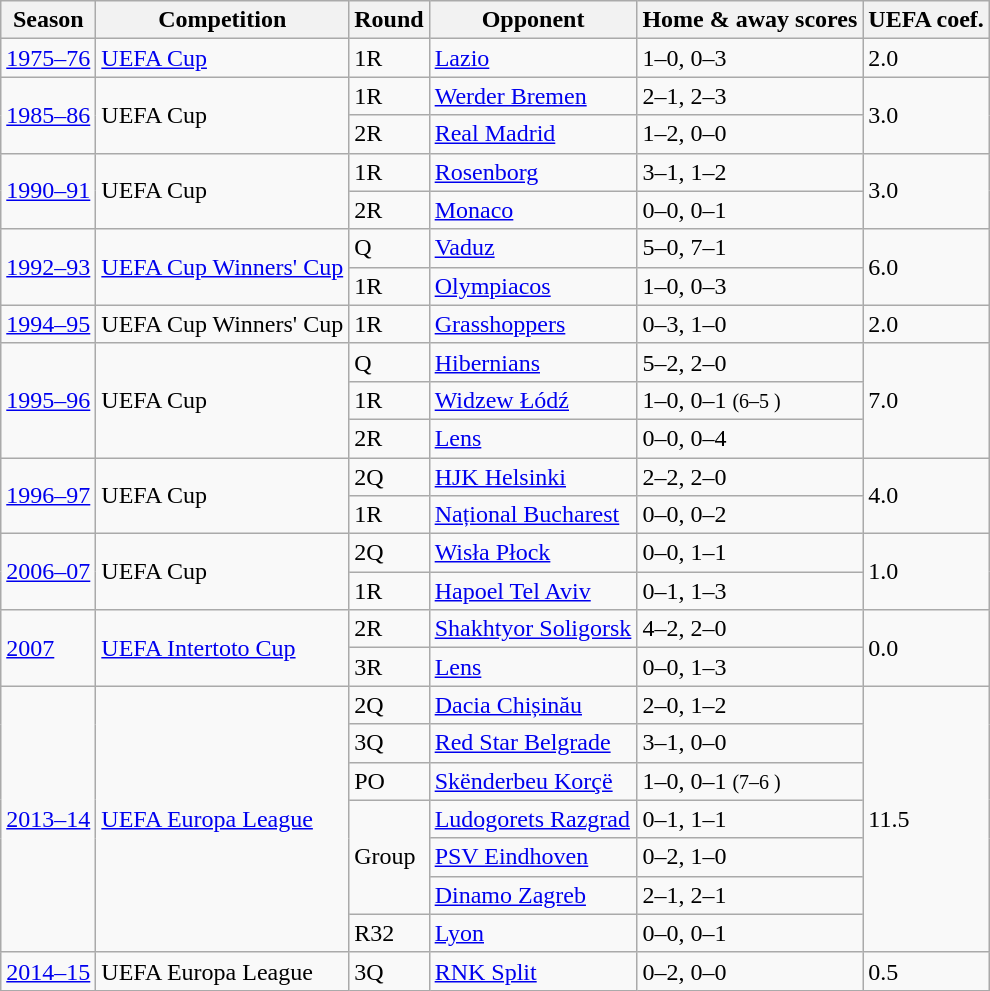<table class="wikitable">
<tr>
<th>Season</th>
<th>Competition</th>
<th>Round</th>
<th>Opponent</th>
<th>Home & away scores</th>
<th>UEFA coef.</th>
</tr>
<tr>
<td><a href='#'>1975–76</a></td>
<td><a href='#'>UEFA Cup</a></td>
<td>1R</td>
<td> <a href='#'>Lazio</a></td>
<td>1–0, 0–3</td>
<td rowspan="1">2.0</td>
</tr>
<tr>
<td rowspan="2"><a href='#'>1985–86</a></td>
<td rowspan="2">UEFA Cup</td>
<td>1R</td>
<td> <a href='#'>Werder Bremen</a></td>
<td>2–1, 2–3</td>
<td rowspan="2">3.0</td>
</tr>
<tr>
<td>2R</td>
<td> <a href='#'>Real Madrid</a></td>
<td>1–2, 0–0</td>
</tr>
<tr>
<td rowspan="2"><a href='#'>1990–91</a></td>
<td rowspan="2">UEFA Cup</td>
<td>1R</td>
<td> <a href='#'>Rosenborg</a></td>
<td>3–1, 1–2</td>
<td rowspan="2">3.0</td>
</tr>
<tr>
<td>2R</td>
<td> <a href='#'>Monaco</a></td>
<td>0–0, 0–1</td>
</tr>
<tr>
<td rowspan="2"><a href='#'>1992–93</a></td>
<td rowspan="2"><a href='#'>UEFA Cup Winners' Cup</a></td>
<td>Q</td>
<td> <a href='#'>Vaduz</a></td>
<td>5–0, 7–1</td>
<td rowspan="2">6.0</td>
</tr>
<tr>
<td>1R</td>
<td> <a href='#'>Olympiacos</a></td>
<td>1–0, 0–3</td>
</tr>
<tr>
<td><a href='#'>1994–95</a></td>
<td>UEFA Cup Winners' Cup</td>
<td>1R</td>
<td> <a href='#'>Grasshoppers</a></td>
<td>0–3, 1–0</td>
<td rowspan="1">2.0</td>
</tr>
<tr>
<td rowspan="3"><a href='#'>1995–96</a></td>
<td rowspan="3">UEFA Cup</td>
<td>Q</td>
<td> <a href='#'>Hibernians</a></td>
<td>5–2, 2–0</td>
<td rowspan="3">7.0</td>
</tr>
<tr>
<td>1R</td>
<td> <a href='#'>Widzew Łódź</a></td>
<td>1–0, 0–1 <small>(6–5 )</small></td>
</tr>
<tr>
<td>2R</td>
<td> <a href='#'>Lens</a></td>
<td>0–0, 0–4</td>
</tr>
<tr>
<td rowspan="2"><a href='#'>1996–97</a></td>
<td rowspan="2">UEFA Cup</td>
<td>2Q</td>
<td> <a href='#'>HJK Helsinki</a></td>
<td>2–2, 2–0</td>
<td rowspan="2">4.0</td>
</tr>
<tr>
<td>1R</td>
<td> <a href='#'>Național Bucharest</a></td>
<td>0–0, 0–2</td>
</tr>
<tr>
<td rowspan="2"><a href='#'>2006–07</a></td>
<td rowspan="2">UEFA Cup</td>
<td>2Q</td>
<td> <a href='#'>Wisła Płock</a></td>
<td>0–0, 1–1</td>
<td rowspan="2">1.0</td>
</tr>
<tr>
<td>1R</td>
<td> <a href='#'>Hapoel Tel Aviv</a></td>
<td>0–1, 1–3</td>
</tr>
<tr>
<td rowspan="2"><a href='#'>2007</a></td>
<td rowspan="2"><a href='#'>UEFA Intertoto Cup</a></td>
<td>2R</td>
<td> <a href='#'>Shakhtyor Soligorsk</a></td>
<td>4–2, 2–0</td>
<td rowspan="2">0.0</td>
</tr>
<tr>
<td>3R</td>
<td> <a href='#'>Lens</a></td>
<td>0–0, 1–3</td>
</tr>
<tr>
<td rowspan="7"><a href='#'>2013–14</a></td>
<td rowspan="7"><a href='#'>UEFA Europa League</a></td>
<td>2Q</td>
<td> <a href='#'>Dacia Chișinău</a></td>
<td>2–0, 1–2</td>
<td rowspan="7">11.5</td>
</tr>
<tr>
<td>3Q</td>
<td> <a href='#'>Red Star Belgrade</a></td>
<td>3–1, 0–0</td>
</tr>
<tr>
<td>PO</td>
<td> <a href='#'>Skënderbeu Korçë</a></td>
<td>1–0, 0–1 <small>(7–6 )</small></td>
</tr>
<tr>
<td rowspan="3">Group</td>
<td> <a href='#'>Ludogorets Razgrad</a></td>
<td>0–1, 1–1</td>
</tr>
<tr>
<td> <a href='#'>PSV Eindhoven</a></td>
<td>0–2, 1–0</td>
</tr>
<tr>
<td> <a href='#'>Dinamo Zagreb</a></td>
<td>2–1, 2–1</td>
</tr>
<tr>
<td>R32</td>
<td> <a href='#'>Lyon</a></td>
<td>0–0, 0–1</td>
</tr>
<tr>
<td><a href='#'>2014–15</a></td>
<td>UEFA Europa League</td>
<td>3Q</td>
<td> <a href='#'>RNK Split</a></td>
<td>0–2, 0–0</td>
<td>0.5</td>
</tr>
</table>
